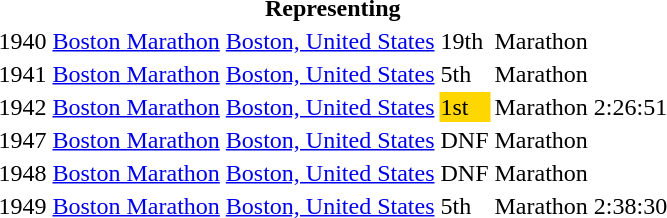<table>
<tr>
<th colspan="6">Representing </th>
</tr>
<tr>
<td>1940</td>
<td><a href='#'>Boston Marathon</a></td>
<td><a href='#'>Boston, United States</a></td>
<td>19th</td>
<td>Marathon</td>
<td></td>
</tr>
<tr>
<td>1941</td>
<td><a href='#'>Boston Marathon</a></td>
<td><a href='#'>Boston, United States</a></td>
<td>5th</td>
<td>Marathon</td>
<td></td>
</tr>
<tr>
<td>1942</td>
<td><a href='#'>Boston Marathon</a></td>
<td><a href='#'>Boston, United States</a></td>
<td bgcolor="gold">1st</td>
<td>Marathon</td>
<td>2:26:51</td>
</tr>
<tr>
<td>1947</td>
<td><a href='#'>Boston Marathon</a></td>
<td><a href='#'>Boston, United States</a></td>
<td>DNF</td>
<td>Marathon</td>
</tr>
<tr>
<td>1948</td>
<td><a href='#'>Boston Marathon</a></td>
<td><a href='#'>Boston, United States</a></td>
<td>DNF</td>
<td>Marathon</td>
<td></td>
</tr>
<tr>
<td>1949</td>
<td><a href='#'>Boston Marathon</a></td>
<td><a href='#'>Boston, United States</a></td>
<td>5th</td>
<td>Marathon</td>
<td>2:38:30</td>
</tr>
<tr>
</tr>
</table>
